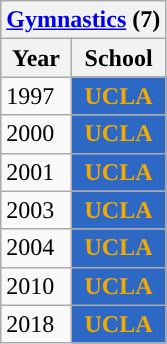<table class="wikitable">
<tr>
<th colspan=2><a href='#'>Gymnastics</a> (7)</th>
</tr>
<tr>
<th>Year</th>
<th>School</th>
</tr>
<tr>
<td>1997</td>
<th style="background:#2D68C4; color:#F2A900;">UCLA</th>
</tr>
<tr>
<td>2000</td>
<th style="background:#2D68C4; color:#F2A900;">UCLA</th>
</tr>
<tr>
<td>2001</td>
<th style="background:#2D68C4; color:#F2A900;">UCLA</th>
</tr>
<tr>
<td>2003</td>
<th style="background:#2D68C4; color:#F2A900;">UCLA</th>
</tr>
<tr>
<td>2004</td>
<th style="background:#2D68C4; color:#F2A900;">UCLA</th>
</tr>
<tr>
<td>2010</td>
<th style="background:#2D68C4; color:#F2A900;">UCLA</th>
</tr>
<tr>
<td>2018</td>
<th style="background:#2D68C4; color:#F2A900;">UCLA</th>
</tr>
</table>
